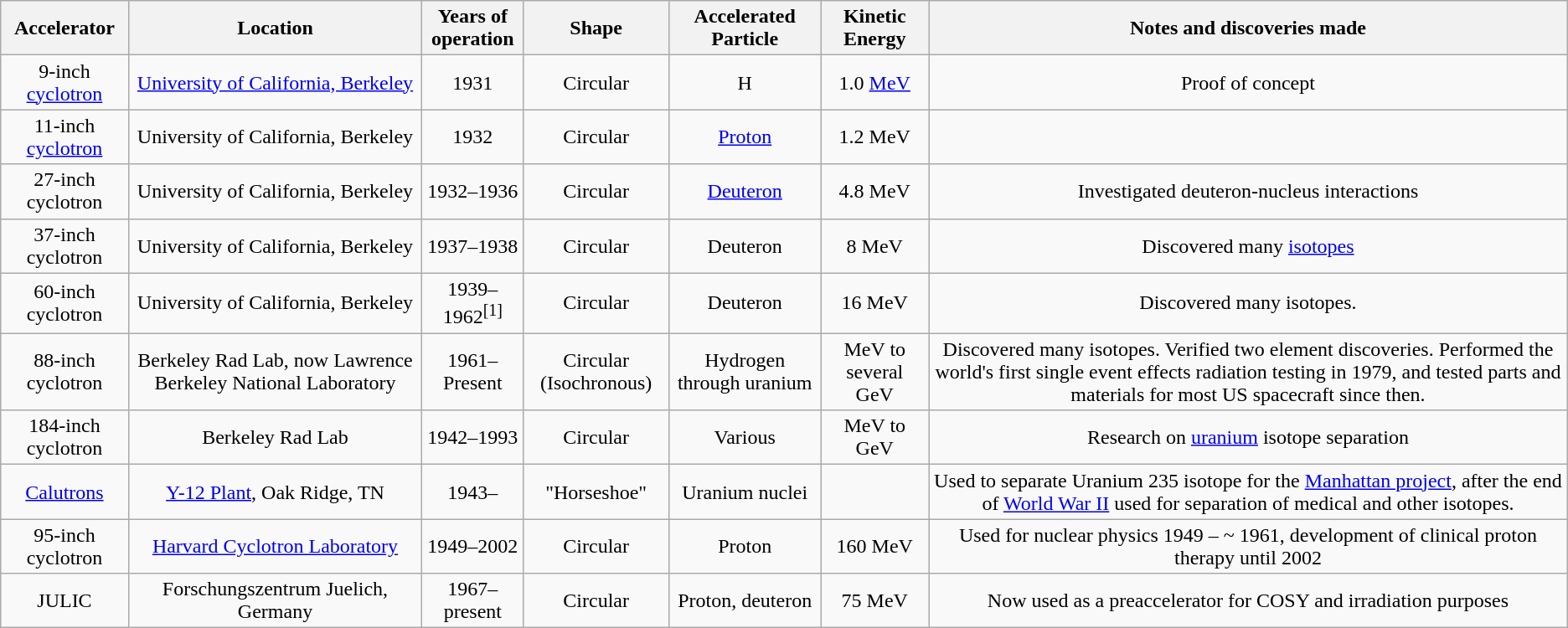<table class="wikitable">
<tr align="center">
<th>Accelerator</th>
<th>Location</th>
<th>Years of <br>operation</th>
<th>Shape</th>
<th>Accelerated Particle</th>
<th>Kinetic <br>Energy</th>
<th>Notes and discoveries made</th>
</tr>
<tr align="center">
<td>9-inch <a href='#'>cyclotron</a></td>
<td><a href='#'>University of California, Berkeley</a></td>
<td>1931</td>
<td>Circular</td>
<td>H</td>
<td>1.0 <a href='#'>MeV</a></td>
<td>Proof of concept</td>
</tr>
<tr align="center">
<td>11-inch <a href='#'>cyclotron</a></td>
<td>University of California, Berkeley</td>
<td>1932</td>
<td>Circular</td>
<td><a href='#'>Proton</a></td>
<td>1.2 MeV</td>
<td></td>
</tr>
<tr align="center">
<td>27-inch cyclotron</td>
<td>University of California, Berkeley</td>
<td>1932–1936</td>
<td>Circular</td>
<td><a href='#'>Deuteron</a></td>
<td>4.8 MeV</td>
<td>Investigated deuteron-nucleus interactions</td>
</tr>
<tr align="center">
<td>37-inch cyclotron</td>
<td>University of California, Berkeley</td>
<td>1937–1938</td>
<td>Circular</td>
<td>Deuteron</td>
<td>8 MeV</td>
<td>Discovered many <a href='#'>isotopes</a></td>
</tr>
<tr align="center">
<td>60-inch cyclotron</td>
<td>University of California, Berkeley</td>
<td>1939–1962<sup>[1]</sup></td>
<td>Circular</td>
<td>Deuteron</td>
<td>16 MeV</td>
<td>Discovered many isotopes.</td>
</tr>
<tr align="center">
<td>88-inch cyclotron</td>
<td>Berkeley Rad Lab, now Lawrence Berkeley National Laboratory</td>
<td>1961–Present</td>
<td>Circular (Isochronous)</td>
<td>Hydrogen through uranium</td>
<td>MeV to several GeV</td>
<td>Discovered many isotopes. Verified two element discoveries. Performed the world's first single event effects radiation testing in 1979, and tested parts and materials for most US spacecraft since then.</td>
</tr>
<tr align="center">
<td>184-inch cyclotron</td>
<td>Berkeley Rad Lab</td>
<td>1942–1993</td>
<td>Circular</td>
<td>Various</td>
<td>MeV to GeV</td>
<td>Research on <a href='#'>uranium</a> isotope separation</td>
</tr>
<tr align="center">
<td><a href='#'>Calutrons</a></td>
<td><a href='#'>Y-12 Plant</a>, Oak Ridge, TN</td>
<td>1943–</td>
<td>"Horseshoe"</td>
<td>Uranium nuclei</td>
<td></td>
<td>Used to separate Uranium 235 isotope for the <a href='#'>Manhattan project</a>, after the end of <a href='#'>World War II</a> used for separation of medical and other isotopes.</td>
</tr>
<tr align="center">
<td>95-inch cyclotron</td>
<td><a href='#'>Harvard Cyclotron Laboratory</a></td>
<td>1949–2002</td>
<td>Circular</td>
<td>Proton</td>
<td>160 MeV</td>
<td>Used for nuclear physics 1949 – ~ 1961, development of clinical proton therapy until 2002</td>
</tr>
<tr align="center">
<td>JULIC</td>
<td>Forschungszentrum Juelich, Germany</td>
<td>1967–present</td>
<td>Circular</td>
<td>Proton, deuteron</td>
<td>75 MeV</td>
<td>Now used as a preaccelerator for COSY and irradiation purposes</td>
</tr>
</table>
